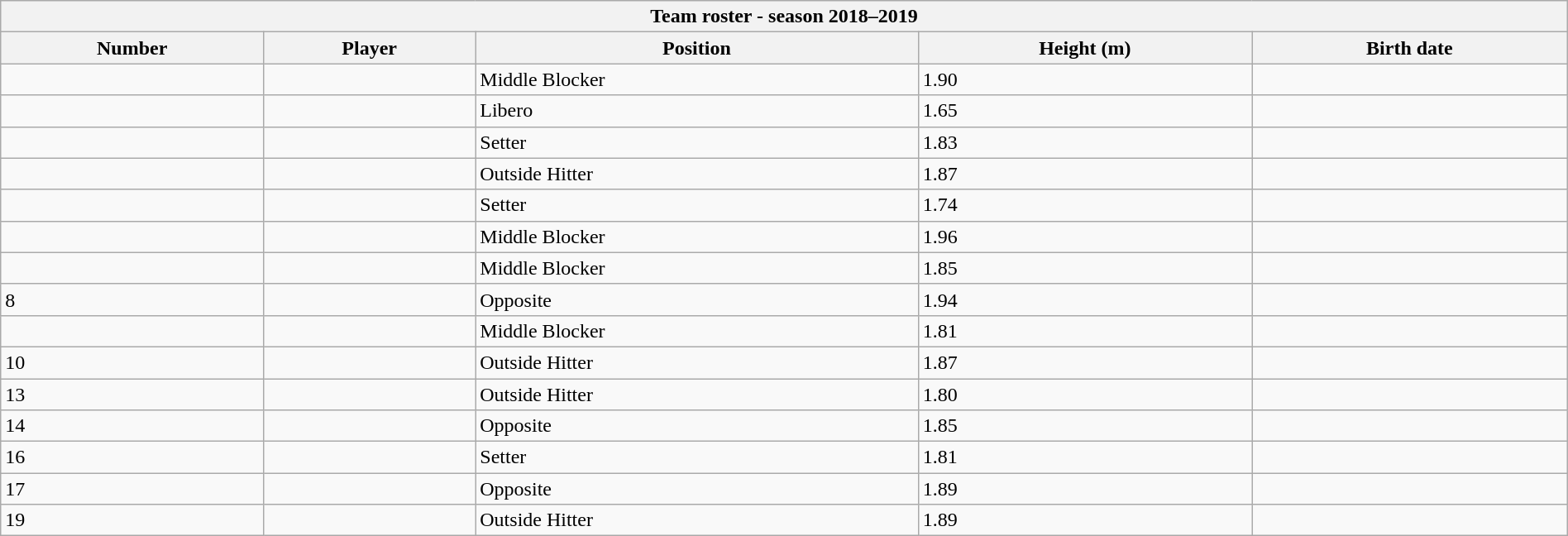<table class="wikitable collapsible collapsed" style="width:100%;">
<tr>
<th colspan=6><strong>Team roster - season 2018–2019</strong></th>
</tr>
<tr>
<th>Number</th>
<th>Player</th>
<th>Position</th>
<th>Height (m)</th>
<th>Birth date</th>
</tr>
<tr>
<td></td>
<td align=left> </td>
<td>Middle Blocker</td>
<td>1.90</td>
<td align=right></td>
</tr>
<tr>
<td></td>
<td align=left> </td>
<td>Libero</td>
<td>1.65</td>
<td align=right></td>
</tr>
<tr>
<td></td>
<td align=left> </td>
<td>Setter</td>
<td>1.83</td>
<td align=right></td>
</tr>
<tr>
<td></td>
<td align=left> </td>
<td>Outside Hitter</td>
<td>1.87</td>
<td align=right></td>
</tr>
<tr>
<td></td>
<td align=left> </td>
<td>Setter</td>
<td>1.74</td>
<td align=right></td>
</tr>
<tr>
<td></td>
<td align=left> </td>
<td>Middle Blocker</td>
<td>1.96</td>
<td align=right></td>
</tr>
<tr>
<td></td>
<td align=left> </td>
<td>Middle Blocker</td>
<td>1.85</td>
<td align=right></td>
</tr>
<tr>
<td>8</td>
<td align=left> </td>
<td>Opposite</td>
<td>1.94</td>
<td align=right></td>
</tr>
<tr>
<td></td>
<td align=left> </td>
<td>Middle Blocker</td>
<td>1.81</td>
<td align=right></td>
</tr>
<tr>
<td>10</td>
<td align=left> </td>
<td>Outside Hitter</td>
<td>1.87</td>
<td align=right></td>
</tr>
<tr>
<td>13</td>
<td align=left> </td>
<td>Outside Hitter</td>
<td>1.80</td>
<td align=right></td>
</tr>
<tr>
<td>14</td>
<td align=left> </td>
<td>Opposite</td>
<td>1.85</td>
<td align=right></td>
</tr>
<tr>
<td>16</td>
<td align=left> </td>
<td>Setter</td>
<td>1.81</td>
<td align=right></td>
</tr>
<tr>
<td>17</td>
<td align=left> </td>
<td>Opposite</td>
<td>1.89</td>
<td align=right></td>
</tr>
<tr>
<td>19</td>
<td align=left> </td>
<td>Outside Hitter</td>
<td>1.89</td>
<td align=right></td>
</tr>
</table>
